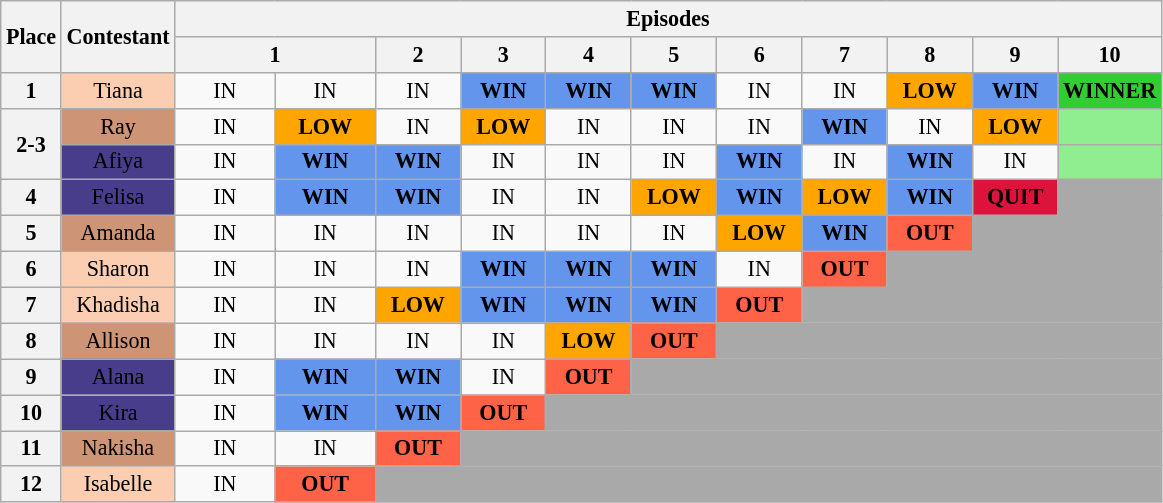<table class="wikitable" style="text-align:center; font-size:92%">
<tr>
<th rowspan="2">Place</th>
<th rowspan=2>Contestant</th>
<th colspan=11>Episodes</th>
</tr>
<tr>
<th colspan=2 style="width:50px;">1</th>
<th style="width:50px;">2</th>
<th style="width:50px;">3</th>
<th style="width:50px;">4</th>
<th style="width:50px;">5</th>
<th style="width:50px;">6</th>
<th style="width:50px;">7</th>
<th style="width:50px;">8</th>
<th style="width:50px;">9</th>
<th style="width:50px;">10</th>
</tr>
<tr>
<th>1</th>
<td style="background:#FBCEB1;">Tiana</td>
<td>IN</td>
<td>IN</td>
<td>IN</td>
<td style="background:cornflowerblue;"><strong>WIN</strong></td>
<td style="background:cornflowerblue;"><strong>WIN</strong></td>
<td style="background:cornflowerblue;"><strong>WIN</strong></td>
<td>IN</td>
<td>IN</td>
<td style="background:orange;"><strong>LOW</strong></td>
<td style="background:cornflowerblue;"><strong>WIN</strong></td>
<td style="background:limegreen;"><strong>WINNER</strong></td>
</tr>
<tr>
<th rowspan="2">2-3</th>
<td style="background:#CD9575;">Ray</td>
<td>IN</td>
<td style="background:orange;"><strong>LOW</strong></td>
<td>IN</td>
<td style="background:orange;"><strong>LOW</strong></td>
<td>IN</td>
<td>IN</td>
<td>IN</td>
<td style="background:cornflowerblue;"><strong>WIN</strong></td>
<td>IN</td>
<td style="background:orange;"><strong>LOW</strong></td>
<td style="background:lightgreen;"></td>
</tr>
<tr>
<td style="background:#483d8b;"><span>Afiya</span></td>
<td>IN</td>
<td style="background:cornflowerblue;"><strong>WIN</strong></td>
<td style="background:cornflowerblue;"><strong>WIN</strong></td>
<td>IN</td>
<td>IN</td>
<td>IN</td>
<td style="background:cornflowerblue;"><strong>WIN</strong></td>
<td>IN</td>
<td style="background:cornflowerblue;"><strong>WIN</strong></td>
<td>IN</td>
<td style="background:lightgreen;"></td>
</tr>
<tr>
<th>4</th>
<td style="background:#483d8b;"><span>Felisa</span></td>
<td>IN</td>
<td style="background:cornflowerblue;"><strong>WIN</strong></td>
<td style="background:cornflowerblue;"><strong>WIN</strong></td>
<td>IN</td>
<td>IN</td>
<td style="background:orange;"><strong>LOW</strong></td>
<td style="background:cornflowerblue;"><strong>WIN</strong></td>
<td style="background:orange;"><strong>LOW</strong></td>
<td style="background:cornflowerblue;"><strong>WIN</strong></td>
<td style="background:crimson;"><span><strong>QUIT</strong></span></td>
<td style="background:darkgrey;" colspan="1"></td>
</tr>
<tr>
<th>5</th>
<td style="background:#CD9575;">Amanda</td>
<td>IN</td>
<td>IN</td>
<td>IN</td>
<td>IN</td>
<td>IN</td>
<td>IN</td>
<td style="background:orange;"><strong>LOW</strong></td>
<td style="background:cornflowerblue;"><strong>WIN</strong></td>
<td style="background:tomato;"><strong>OUT</strong></td>
<td style="background:darkgrey;" colspan="2"></td>
</tr>
<tr>
<th>6</th>
<td style="background:#FBCEB1;">Sharon</td>
<td>IN</td>
<td>IN</td>
<td>IN</td>
<td style="background:cornflowerblue;"><strong>WIN</strong></td>
<td style="background:cornflowerblue;"><strong>WIN</strong></td>
<td style="background:cornflowerblue;"><strong>WIN</strong></td>
<td>IN</td>
<td style="background:tomato;"><strong>OUT</strong></td>
<td style="background:darkgrey;" colspan="3"></td>
</tr>
<tr>
<th>7</th>
<td style="background:#FBCEB1;">Khadisha</td>
<td>IN</td>
<td>IN</td>
<td style="background:orange;"><strong>LOW</strong></td>
<td style="background:cornflowerblue;"><strong>WIN</strong></td>
<td style="background:cornflowerblue;"><strong>WIN</strong></td>
<td style="background:cornflowerblue;"><strong>WIN</strong></td>
<td style="background:tomato;"><strong>OUT</strong></td>
<td style="background:darkgrey;" colspan="4"></td>
</tr>
<tr>
<th>8</th>
<td style="background:#CD9575;">Allison</td>
<td>IN</td>
<td>IN</td>
<td>IN</td>
<td>IN</td>
<td style="background:orange;"><strong>LOW</strong></td>
<td style="background:tomato;"><strong>OUT</strong></td>
<td style="background:darkgrey;" colspan="5"></td>
</tr>
<tr>
<th>9</th>
<td style="background:#483d8b;"><span>Alana</span></td>
<td>IN</td>
<td style="background:cornflowerblue;"><strong>WIN</strong></td>
<td style="background:cornflowerblue;"><strong>WIN</strong></td>
<td>IN</td>
<td style="background:tomato;"><strong>OUT</strong></td>
<td style="background:darkgrey;" colspan="6"></td>
</tr>
<tr>
<th>10</th>
<td style="background:#483d8b;"><span>Kira</span></td>
<td>IN</td>
<td style="background:cornflowerblue;"><strong>WIN</strong></td>
<td style="background:cornflowerblue;"><strong>WIN</strong></td>
<td style="background:tomato;"><strong>OUT</strong></td>
<td style="background:darkgrey;" colspan="7"></td>
</tr>
<tr>
<th>11</th>
<td style="background:#CD9575;">Nakisha</td>
<td>IN</td>
<td>IN</td>
<td style="background:tomato;"><strong>OUT</strong></td>
<td style="background:darkgrey;" colspan="8"></td>
</tr>
<tr>
<th>12</th>
<td style="background:#FBCEB1;">Isabelle</td>
<td width="60">IN</td>
<td width="60" style="background:tomato;"><strong>OUT</strong></td>
<td style="background:darkgrey;" colspan="9"></td>
</tr>
</table>
